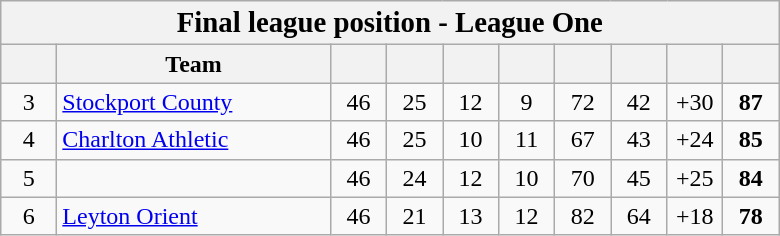<table class="wikitable" style="text-align:center">
<tr>
<th colspan="10"><big>Final league position - League One</big></th>
</tr>
<tr>
<th width="30"></th>
<th width="175">Team</th>
<th width="30"></th>
<th width="30"></th>
<th width="30"></th>
<th width="30"></th>
<th width="30"></th>
<th width="30"></th>
<th width="30"></th>
<th width="30"></th>
</tr>
<tr>
<td>3</td>
<td align="left"><a href='#'>Stockport County</a></td>
<td>46</td>
<td>25</td>
<td>12</td>
<td>9</td>
<td>72</td>
<td>42</td>
<td>+30</td>
<td><strong>87</strong></td>
</tr>
<tr>
<td>4</td>
<td align="left"><a href='#'>Charlton Athletic</a></td>
<td>46</td>
<td>25</td>
<td>10</td>
<td>11</td>
<td>67</td>
<td>43</td>
<td>+24</td>
<td><strong>85</strong></td>
</tr>
<tr>
<td>5</td>
<td align="left"></td>
<td>46</td>
<td>24</td>
<td>12</td>
<td>10</td>
<td>70</td>
<td>45</td>
<td>+25</td>
<td><strong>84</strong></td>
</tr>
<tr>
<td>6</td>
<td align="left"><a href='#'>Leyton Orient</a></td>
<td>46</td>
<td>21</td>
<td>13</td>
<td>12</td>
<td>82</td>
<td>64</td>
<td>+18</td>
<td><strong>78</strong></td>
</tr>
</table>
